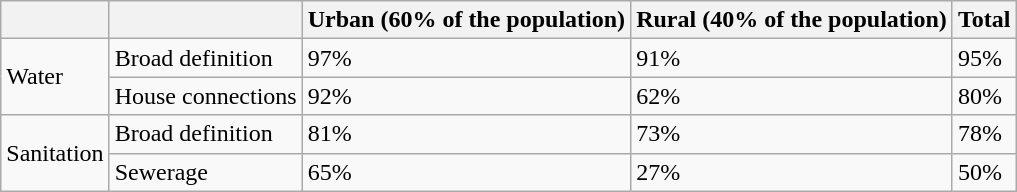<table class="wikitable">
<tr>
<th></th>
<th></th>
<th>Urban (60% of the population)</th>
<th>Rural (40% of the population)</th>
<th>Total</th>
</tr>
<tr>
<td rowspan="2">Water</td>
<td>Broad definition</td>
<td>97%</td>
<td>91%</td>
<td>95%</td>
</tr>
<tr>
<td>House connections</td>
<td>92%</td>
<td>62%</td>
<td>80%</td>
</tr>
<tr>
<td rowspan="2">Sanitation</td>
<td>Broad definition</td>
<td>81%</td>
<td>73%</td>
<td>78%</td>
</tr>
<tr>
<td>Sewerage</td>
<td>65%</td>
<td>27%</td>
<td>50%</td>
</tr>
</table>
